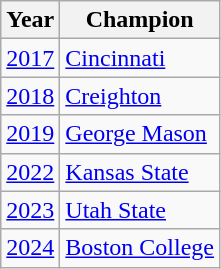<table class="wikitable">
<tr>
<th>Year</th>
<th>Champion</th>
</tr>
<tr>
<td><a href='#'>2017</a></td>
<td><a href='#'>Cincinnati</a></td>
</tr>
<tr>
<td><a href='#'>2018</a></td>
<td><a href='#'>Creighton</a></td>
</tr>
<tr>
<td><a href='#'>2019</a></td>
<td><a href='#'>George Mason</a></td>
</tr>
<tr>
<td><a href='#'>2022</a></td>
<td><a href='#'>Kansas State</a></td>
</tr>
<tr>
<td><a href='#'>2023</a></td>
<td><a href='#'>Utah State</a></td>
</tr>
<tr>
<td><a href='#'>2024</a></td>
<td><a href='#'>Boston College</a></td>
</tr>
</table>
